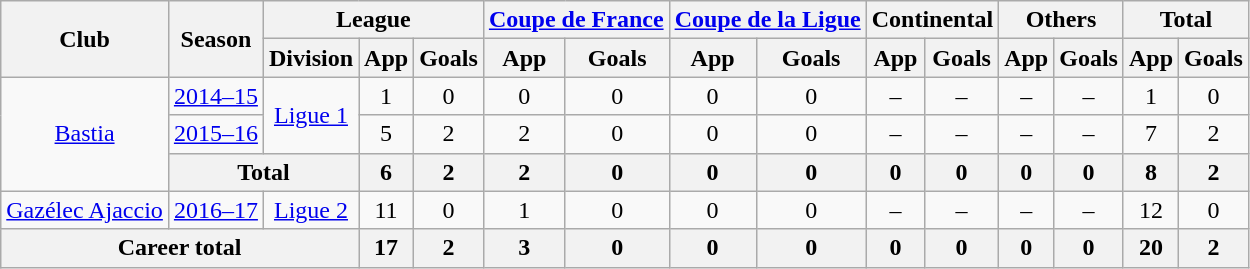<table class="wikitable" style="text-align: center">
<tr>
<th rowspan="2">Club</th>
<th rowspan="2">Season</th>
<th colspan="3">League</th>
<th colspan="2"><a href='#'>Coupe de France</a></th>
<th colspan="2"><a href='#'>Coupe de la Ligue</a></th>
<th colspan="2">Continental</th>
<th colspan="2">Others</th>
<th colspan="2">Total</th>
</tr>
<tr>
<th>Division</th>
<th>App</th>
<th>Goals</th>
<th>App</th>
<th>Goals</th>
<th>App</th>
<th>Goals</th>
<th>App</th>
<th>Goals</th>
<th>App</th>
<th>Goals</th>
<th>App</th>
<th>Goals</th>
</tr>
<tr>
<td rowspan="3"><a href='#'>Bastia</a></td>
<td><a href='#'>2014–15</a></td>
<td rowspan="2"><a href='#'>Ligue 1</a></td>
<td>1</td>
<td>0</td>
<td>0</td>
<td>0</td>
<td>0</td>
<td>0</td>
<td>–</td>
<td>–</td>
<td>–</td>
<td>–</td>
<td>1</td>
<td>0</td>
</tr>
<tr>
<td><a href='#'>2015–16</a></td>
<td>5</td>
<td>2</td>
<td>2</td>
<td>0</td>
<td>0</td>
<td>0</td>
<td>–</td>
<td>–</td>
<td>–</td>
<td>–</td>
<td>7</td>
<td>2</td>
</tr>
<tr>
<th colspan="2">Total</th>
<th>6</th>
<th>2</th>
<th>2</th>
<th>0</th>
<th>0</th>
<th>0</th>
<th>0</th>
<th>0</th>
<th>0</th>
<th>0</th>
<th>8</th>
<th>2</th>
</tr>
<tr>
<td><a href='#'>Gazélec Ajaccio</a></td>
<td><a href='#'>2016–17</a></td>
<td><a href='#'>Ligue 2</a></td>
<td>11</td>
<td>0</td>
<td>1</td>
<td>0</td>
<td>0</td>
<td>0</td>
<td>–</td>
<td>–</td>
<td>–</td>
<td>–</td>
<td>12</td>
<td>0</td>
</tr>
<tr>
<th colspan="3">Career total</th>
<th>17</th>
<th>2</th>
<th>3</th>
<th>0</th>
<th>0</th>
<th>0</th>
<th>0</th>
<th>0</th>
<th>0</th>
<th>0</th>
<th>20</th>
<th>2</th>
</tr>
</table>
